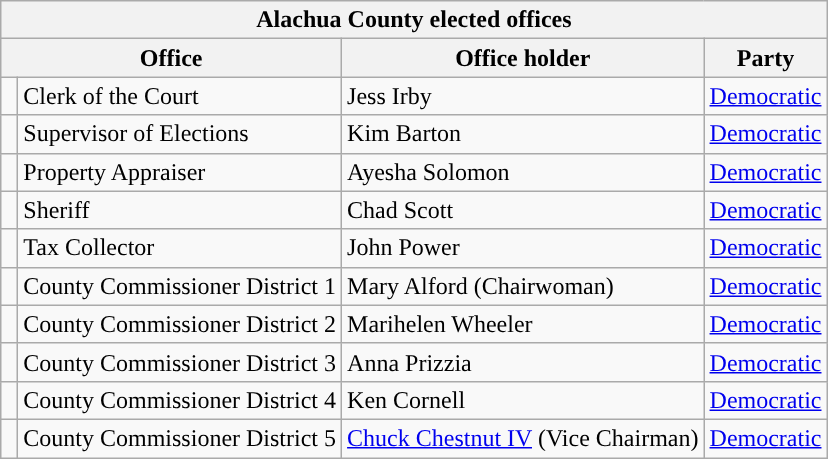<table class="wikitable" style="margin:10px">
<tr>
<th colspan="4">Alachua County elected offices</th>
</tr>
<tr>
<th colspan="2" style="text-align:center; vertical-align:bottom;">Office</th>
<th style="text-align:center;">Office holder</th>
<th valign="bottom">Party</th>
</tr>
<tr>
<td style="background-color:"> </td>
<td>Clerk of the Court</td>
<td>Jess Irby</td>
<td style="text-align:center;"><a href='#'>Democratic</a></td>
</tr>
<tr>
<td style="background-color:"> </td>
<td>Supervisor of Elections</td>
<td>Kim Barton</td>
<td style="text-align:center;"><a href='#'>Democratic</a></td>
</tr>
<tr>
<td style="background-color:"> </td>
<td>Property Appraiser</td>
<td>Ayesha Solomon</td>
<td style="text-align:center;"><a href='#'>Democratic</a></td>
</tr>
<tr>
<td></td>
<td>Sheriff</td>
<td>Chad Scott</td>
<td style="text-align:center;"><a href='#'>Democratic</a></td>
</tr>
<tr>
<td style="background-color:"> </td>
<td>Tax Collector</td>
<td>John Power</td>
<td style="text-align:center;"><a href='#'>Democratic</a></td>
</tr>
<tr>
<td style="background-color:"> </td>
<td>County Commissioner District 1</td>
<td>Mary Alford (Chairwoman)</td>
<td style="text-align:center;"><a href='#'>Democratic</a></td>
</tr>
<tr>
<td style="background-color:"> </td>
<td>County Commissioner District 2</td>
<td>Marihelen Wheeler</td>
<td style="text-align:center;"><a href='#'>Democratic</a></td>
</tr>
<tr>
<td style="background-color:"> </td>
<td>County Commissioner District 3</td>
<td>Anna Prizzia</td>
<td style="text-align:center;"><a href='#'>Democratic</a></td>
</tr>
<tr>
<td style="background-color:"> </td>
<td>County Commissioner District 4</td>
<td>Ken Cornell</td>
<td style="text-align:center;"><a href='#'>Democratic</a></td>
</tr>
<tr>
<td style="background-color:"> </td>
<td>County Commissioner District 5</td>
<td><a href='#'>Chuck Chestnut IV</a> (Vice Chairman)</td>
<td><a href='#'>Democratic</a></td>
</tr>
</table>
